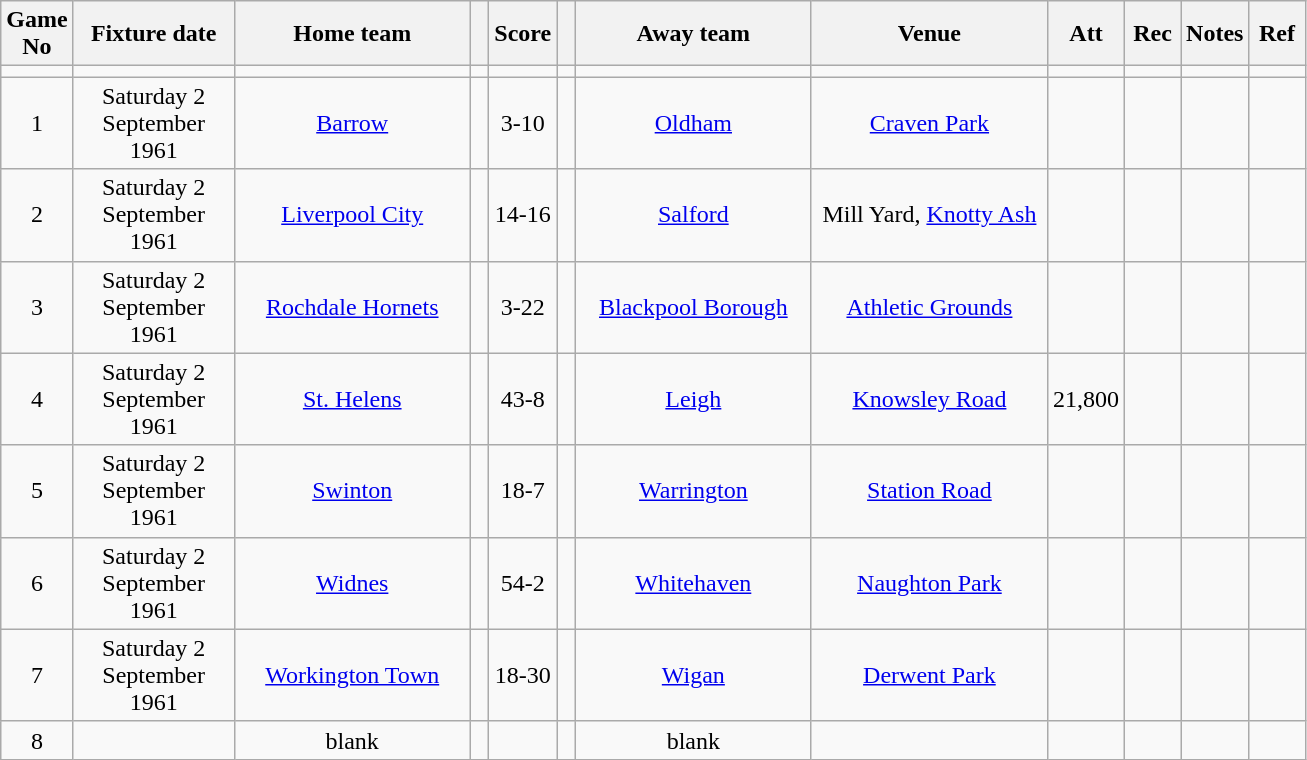<table class="wikitable" style="text-align:center;">
<tr>
<th width=20 abbr="No">Game No</th>
<th width=100 abbr="Date">Fixture date</th>
<th width=150 abbr="Home team">Home team</th>
<th width=5 abbr="space"></th>
<th width=20 abbr="Score">Score</th>
<th width=5 abbr="space"></th>
<th width=150 abbr="Away team">Away team</th>
<th width=150 abbr="Venue">Venue</th>
<th width=30 abbr="Att">Att</th>
<th width=30 abbr="Rec">Rec</th>
<th width=20 abbr="Notes">Notes</th>
<th width=30 abbr="Ref">Ref</th>
</tr>
<tr>
<td></td>
<td></td>
<td></td>
<td></td>
<td></td>
<td></td>
<td></td>
<td></td>
<td></td>
<td></td>
<td></td>
<td></td>
</tr>
<tr>
<td>1</td>
<td>Saturday 2 September 1961</td>
<td><a href='#'>Barrow</a></td>
<td></td>
<td>3-10</td>
<td></td>
<td><a href='#'>Oldham</a></td>
<td><a href='#'>Craven Park</a></td>
<td></td>
<td></td>
<td></td>
<td></td>
</tr>
<tr>
<td>2</td>
<td>Saturday 2 September 1961</td>
<td><a href='#'>Liverpool City</a></td>
<td></td>
<td>14-16</td>
<td></td>
<td><a href='#'>Salford</a></td>
<td>Mill Yard, <a href='#'>Knotty Ash</a></td>
<td></td>
<td></td>
<td></td>
<td></td>
</tr>
<tr>
<td>3</td>
<td>Saturday 2 September 1961</td>
<td><a href='#'>Rochdale Hornets</a></td>
<td></td>
<td>3-22</td>
<td></td>
<td><a href='#'>Blackpool Borough</a></td>
<td><a href='#'>Athletic Grounds</a></td>
<td></td>
<td></td>
<td></td>
<td></td>
</tr>
<tr>
<td>4</td>
<td>Saturday 2 September 1961</td>
<td><a href='#'>St. Helens</a></td>
<td></td>
<td>43-8</td>
<td></td>
<td><a href='#'>Leigh</a></td>
<td><a href='#'>Knowsley Road</a></td>
<td>21,800</td>
<td></td>
<td></td>
<td></td>
</tr>
<tr>
<td>5</td>
<td>Saturday 2 September 1961</td>
<td><a href='#'>Swinton</a></td>
<td></td>
<td>18-7</td>
<td></td>
<td><a href='#'>Warrington</a></td>
<td><a href='#'>Station Road</a></td>
<td></td>
<td></td>
<td></td>
<td></td>
</tr>
<tr>
<td>6</td>
<td>Saturday 2 September 1961</td>
<td><a href='#'>Widnes</a></td>
<td></td>
<td>54-2</td>
<td></td>
<td><a href='#'>Whitehaven</a></td>
<td><a href='#'>Naughton Park</a></td>
<td></td>
<td></td>
<td></td>
<td></td>
</tr>
<tr>
<td>7</td>
<td>Saturday 2 September 1961</td>
<td><a href='#'>Workington Town</a></td>
<td></td>
<td>18-30</td>
<td></td>
<td><a href='#'>Wigan</a></td>
<td><a href='#'>Derwent Park</a></td>
<td></td>
<td></td>
<td></td>
<td></td>
</tr>
<tr>
<td>8</td>
<td></td>
<td>blank</td>
<td></td>
<td></td>
<td></td>
<td>blank</td>
<td></td>
<td></td>
<td></td>
<td></td>
<td></td>
</tr>
</table>
